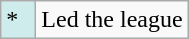<table class="wikitable">
<tr>
<td style="background:#CFECEC; width:1em">*</td>
<td>Led the league</td>
</tr>
</table>
